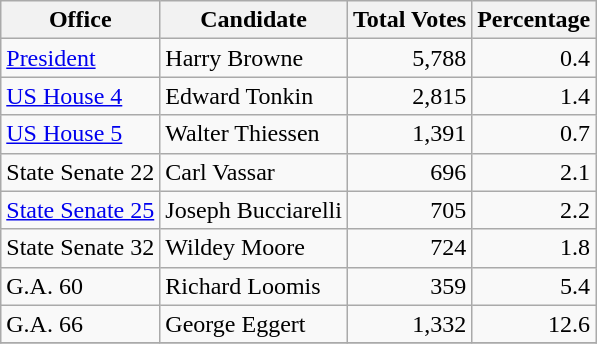<table class="wikitable">
<tr>
<th>Office</th>
<th>Candidate</th>
<th>Total Votes</th>
<th>Percentage</th>
</tr>
<tr>
<td><a href='#'>President</a></td>
<td>Harry Browne</td>
<td align=right>5,788</td>
<td align=right>0.4</td>
</tr>
<tr>
<td><a href='#'>US House 4</a></td>
<td>Edward Tonkin</td>
<td align=right>2,815</td>
<td align=right>1.4</td>
</tr>
<tr>
<td><a href='#'>US House 5</a></td>
<td>Walter Thiessen</td>
<td align=right>1,391</td>
<td align=right>0.7</td>
</tr>
<tr>
<td>State Senate 22</td>
<td>Carl Vassar</td>
<td align=right>696</td>
<td align=right>2.1</td>
</tr>
<tr>
<td><a href='#'>State Senate 25</a></td>
<td>Joseph Bucciarelli</td>
<td align=right>705</td>
<td align=right>2.2</td>
</tr>
<tr>
<td>State Senate 32</td>
<td>Wildey Moore</td>
<td align=right>724</td>
<td align=right>1.8</td>
</tr>
<tr>
<td>G.A. 60</td>
<td>Richard Loomis</td>
<td align=right>359</td>
<td align=right>5.4</td>
</tr>
<tr>
<td>G.A. 66</td>
<td>George Eggert</td>
<td align=right>1,332</td>
<td align=right>12.6</td>
</tr>
<tr>
</tr>
</table>
